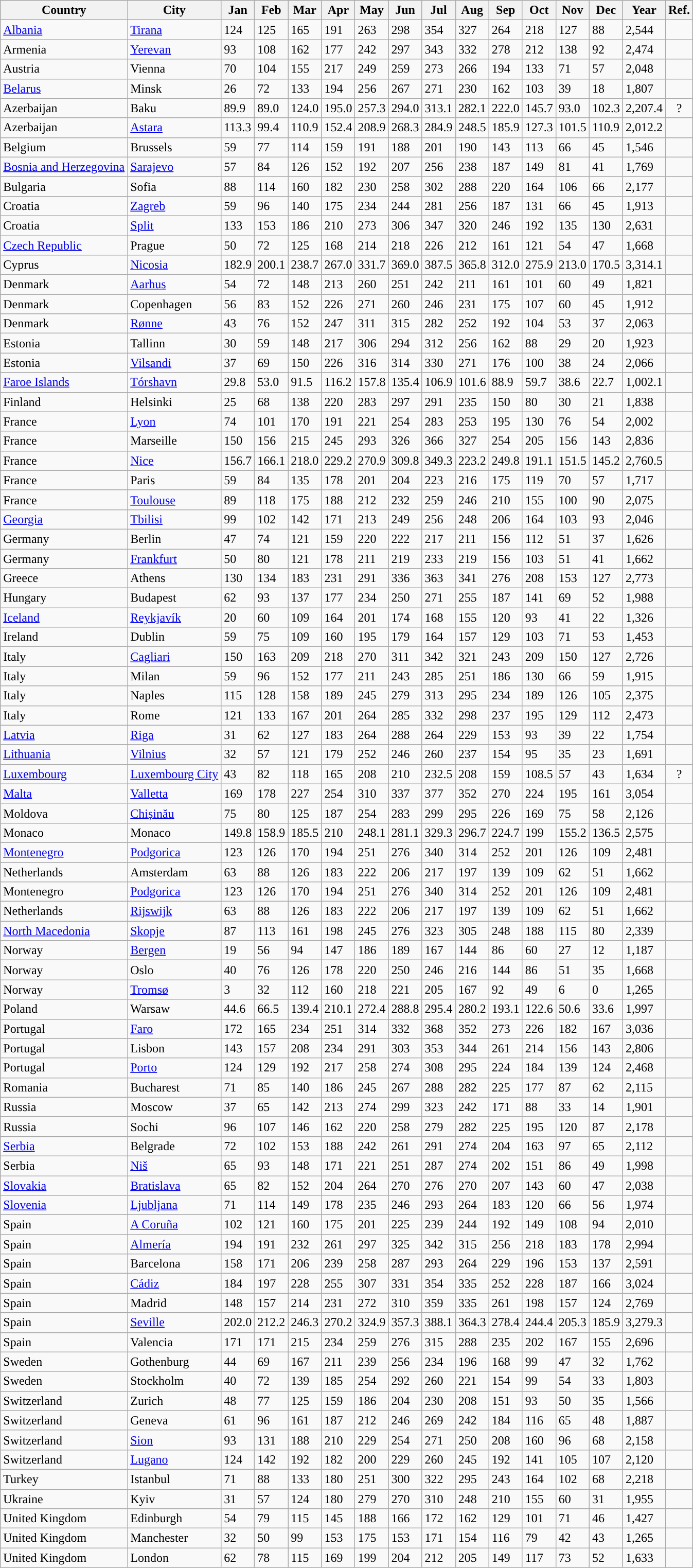<table class="wikitable sortable sticky-header">
<tr style="vertical-align:top">
<th>Country</th>
<th>City</th>
<th>Jan</th>
<th>Feb</th>
<th>Mar</th>
<th>Apr</th>
<th>May</th>
<th>Jun</th>
<th>Jul</th>
<th>Aug</th>
<th>Sep</th>
<th>Oct</th>
<th>Nov</th>
<th>Dec</th>
<th>Year</th>
<th>Ref.</th>
</tr>
<tr>
<td style="text-align:left;"><a href='#'>Albania</a></td>
<td style="text-align:left;"><a href='#'>Tirana</a></td>
<td>124</td>
<td>125</td>
<td>165</td>
<td>191</td>
<td>263</td>
<td>298</td>
<td>354</td>
<td>327</td>
<td>264</td>
<td>218</td>
<td>127</td>
<td>88</td>
<td>2,544</td>
<td style="text-align:center;"></td>
</tr>
<tr>
<td style="text-align:left;">Armenia</td>
<td style="text-align:left;"><a href='#'>Yerevan</a></td>
<td>93</td>
<td>108</td>
<td>162</td>
<td>177</td>
<td>242</td>
<td>297</td>
<td>343</td>
<td>332</td>
<td>278</td>
<td>212</td>
<td>138</td>
<td>92</td>
<td>2,474</td>
<td style="text-align:center;"></td>
</tr>
<tr>
<td style="text-align:left;">Austria</td>
<td style="text-align:left;">Vienna</td>
<td>70</td>
<td>104</td>
<td>155</td>
<td>217</td>
<td>249</td>
<td>259</td>
<td>273</td>
<td>266</td>
<td>194</td>
<td>133</td>
<td>71</td>
<td>57</td>
<td>2,048</td>
<td style="text-align:center;"></td>
</tr>
<tr>
<td style="text-align:left;"><a href='#'>Belarus</a></td>
<td style="text-align:left;">Minsk</td>
<td>26</td>
<td>72</td>
<td>133</td>
<td>194</td>
<td>256</td>
<td>267</td>
<td>271</td>
<td>230</td>
<td>162</td>
<td>103</td>
<td>39</td>
<td>18</td>
<td>1,807</td>
<td style="text-align:center;"></td>
</tr>
<tr>
<td style="text-align:left;">Azerbaijan</td>
<td style="text-align:left;">Baku</td>
<td>89.9</td>
<td>89.0</td>
<td>124.0</td>
<td>195.0</td>
<td>257.3</td>
<td>294.0</td>
<td>313.1</td>
<td>282.1</td>
<td>222.0</td>
<td>145.7</td>
<td>93.0</td>
<td>102.3</td>
<td>2,207.4</td>
<td style="text-align:center;">?</td>
</tr>
<tr>
<td style="text-align:left;">Azerbaijan</td>
<td style="text-align:left;"><a href='#'>Astara</a></td>
<td>113.3</td>
<td>99.4</td>
<td>110.9</td>
<td>152.4</td>
<td>208.9</td>
<td>268.3</td>
<td>284.9</td>
<td>248.5</td>
<td>185.9</td>
<td>127.3</td>
<td>101.5</td>
<td>110.9</td>
<td>2,012.2</td>
<td style="text-align:center;"></td>
</tr>
<tr>
<td style="text-align:left;">Belgium</td>
<td style="text-align:left;">Brussels</td>
<td>59</td>
<td>77</td>
<td>114</td>
<td>159</td>
<td>191</td>
<td>188</td>
<td>201</td>
<td>190</td>
<td>143</td>
<td>113</td>
<td>66</td>
<td>45</td>
<td>1,546</td>
<td style="text-align:center;"></td>
</tr>
<tr>
<td style="text-align:left;"><a href='#'>Bosnia and Herzegovina</a></td>
<td style="text-align:left;"><a href='#'>Sarajevo</a></td>
<td>57</td>
<td>84</td>
<td>126</td>
<td>152</td>
<td>192</td>
<td>207</td>
<td>256</td>
<td>238</td>
<td>187</td>
<td>149</td>
<td>81</td>
<td>41</td>
<td>1,769</td>
<td style="text-align:center;"></td>
</tr>
<tr>
<td style="text-align:left;">Bulgaria</td>
<td style="text-align:left;">Sofia</td>
<td>88</td>
<td>114</td>
<td>160</td>
<td>182</td>
<td>230</td>
<td>258</td>
<td>302</td>
<td>288</td>
<td>220</td>
<td>164</td>
<td>106</td>
<td>66</td>
<td>2,177</td>
<td style="text-align:center;"></td>
</tr>
<tr>
<td style="text-align:left;">Croatia</td>
<td style="text-align:left;"><a href='#'>Zagreb</a></td>
<td>59</td>
<td>96</td>
<td>140</td>
<td>175</td>
<td>234</td>
<td>244</td>
<td>281</td>
<td>256</td>
<td>187</td>
<td>131</td>
<td>66</td>
<td>45</td>
<td>1,913</td>
<td style="text-align:center;"></td>
</tr>
<tr>
<td style="text-align:left;">Croatia</td>
<td style="text-align:left;"><a href='#'>Split</a></td>
<td>133</td>
<td>153</td>
<td>186</td>
<td>210</td>
<td>273</td>
<td>306</td>
<td>347</td>
<td>320</td>
<td>246</td>
<td>192</td>
<td>135</td>
<td>130</td>
<td>2,631</td>
<td style="text-align:center;"></td>
</tr>
<tr>
<td style="text-align:left;"><a href='#'>Czech Republic</a></td>
<td style="text-align:left;">Prague</td>
<td>50</td>
<td>72</td>
<td>125</td>
<td>168</td>
<td>214</td>
<td>218</td>
<td>226</td>
<td>212</td>
<td>161</td>
<td>121</td>
<td>54</td>
<td>47</td>
<td>1,668</td>
<td style="text-align:center;"></td>
</tr>
<tr>
<td style="text-align:left;">Cyprus</td>
<td style="text-align:left;"><a href='#'>Nicosia</a></td>
<td>182.9</td>
<td>200.1</td>
<td>238.7</td>
<td>267.0</td>
<td>331.7</td>
<td>369.0</td>
<td>387.5</td>
<td>365.8</td>
<td>312.0</td>
<td>275.9</td>
<td>213.0</td>
<td>170.5</td>
<td>3,314.1</td>
<td style="text-align:center;"></td>
</tr>
<tr>
<td style="text-align:left;">Denmark</td>
<td style="text-align:left;"><a href='#'>Aarhus</a></td>
<td>54</td>
<td>72</td>
<td>148</td>
<td>213</td>
<td>260</td>
<td>251</td>
<td>242</td>
<td>211</td>
<td>161</td>
<td>101</td>
<td>60</td>
<td>49</td>
<td>1,821</td>
<td style="text-align:center;"></td>
</tr>
<tr>
<td style="text-align:left;">Denmark</td>
<td style="text-align:left;">Copenhagen</td>
<td>56</td>
<td>83</td>
<td>152</td>
<td>226</td>
<td>271</td>
<td>260</td>
<td>246</td>
<td>231</td>
<td>175</td>
<td>107</td>
<td>60</td>
<td>45</td>
<td>1,912</td>
<td style="text-align:center;"></td>
</tr>
<tr>
<td style="text-align:left;">Denmark</td>
<td style="text-align:left;"><a href='#'>Rønne</a></td>
<td>43</td>
<td>76</td>
<td>152</td>
<td>247</td>
<td>311</td>
<td>315</td>
<td>282</td>
<td>252</td>
<td>192</td>
<td>104</td>
<td>53</td>
<td>37</td>
<td>2,063</td>
<td style="text-align:center;"></td>
</tr>
<tr>
<td style="text-align:left;">Estonia</td>
<td style="text-align:left;">Tallinn</td>
<td>30</td>
<td>59</td>
<td>148</td>
<td>217</td>
<td>306</td>
<td>294</td>
<td>312</td>
<td>256</td>
<td>162</td>
<td>88</td>
<td>29</td>
<td>20</td>
<td>1,923</td>
<td style="text-align:center;"></td>
</tr>
<tr>
<td style="text-align:left;">Estonia</td>
<td style="text-align:left;"><a href='#'>Vilsandi</a></td>
<td>37</td>
<td>69</td>
<td>150</td>
<td>226</td>
<td>316</td>
<td>314</td>
<td>330</td>
<td>271</td>
<td>176</td>
<td>100</td>
<td>38</td>
<td>24</td>
<td>2,066</td>
<td style="text-align:center;"></td>
</tr>
<tr>
<td style="text-align:left;"><a href='#'>Faroe Islands</a></td>
<td style="text-align:left;"><a href='#'>Tórshavn</a></td>
<td>29.8</td>
<td>53.0</td>
<td>91.5</td>
<td>116.2</td>
<td>157.8</td>
<td>135.4</td>
<td>106.9</td>
<td>101.6</td>
<td>88.9</td>
<td>59.7</td>
<td>38.6</td>
<td>22.7</td>
<td>1,002.1</td>
<td style="text-align:center;"></td>
</tr>
<tr>
<td style="text-align:left;">Finland</td>
<td style="text-align:left;">Helsinki</td>
<td>25</td>
<td>68</td>
<td>138</td>
<td>220</td>
<td>283</td>
<td>297</td>
<td>291</td>
<td>235</td>
<td>150</td>
<td>80</td>
<td>30</td>
<td>21</td>
<td>1,838</td>
<td style="text-align:center;"></td>
</tr>
<tr>
<td style="text-align:left;">France</td>
<td style="text-align:left;"><a href='#'>Lyon</a></td>
<td>74</td>
<td>101</td>
<td>170</td>
<td>191</td>
<td>221</td>
<td>254</td>
<td>283</td>
<td>253</td>
<td>195</td>
<td>130</td>
<td>76</td>
<td>54</td>
<td>2,002</td>
<td style="text-align:center;"></td>
</tr>
<tr>
<td style="text-align:left;">France</td>
<td style="text-align:left;">Marseille</td>
<td>150</td>
<td>156</td>
<td>215</td>
<td>245</td>
<td>293</td>
<td>326</td>
<td>366</td>
<td>327</td>
<td>254</td>
<td>205</td>
<td>156</td>
<td>143</td>
<td>2,836</td>
<td style="text-align:center;"></td>
</tr>
<tr>
<td style="text-align:left;">France</td>
<td style="text-align:left;"><a href='#'>Nice</a></td>
<td>156.7</td>
<td>166.1</td>
<td>218.0</td>
<td>229.2</td>
<td>270.9</td>
<td>309.8</td>
<td>349.3</td>
<td>223.2</td>
<td>249.8</td>
<td>191.1</td>
<td>151.5</td>
<td>145.2</td>
<td>2,760.5</td>
<td style="text-align:center;"></td>
</tr>
<tr>
<td style="text-align:left;">France</td>
<td style="text-align:left;">Paris</td>
<td>59</td>
<td>84</td>
<td>135</td>
<td>178</td>
<td>201</td>
<td>204</td>
<td>223</td>
<td>216</td>
<td>175</td>
<td>119</td>
<td>70</td>
<td>57</td>
<td>1,717</td>
<td style="text-align:center;"></td>
</tr>
<tr>
<td style="text-align:left;">France</td>
<td style="text-align:left;"><a href='#'>Toulouse</a></td>
<td>89</td>
<td>118</td>
<td>175</td>
<td>188</td>
<td>212</td>
<td>232</td>
<td>259</td>
<td>246</td>
<td>210</td>
<td>155</td>
<td>100</td>
<td>90</td>
<td>2,075</td>
<td style="text-align:center;"></td>
</tr>
<tr>
<td style="text-align:left;"><a href='#'>Georgia</a></td>
<td style="text-align:left;"><a href='#'>Tbilisi</a></td>
<td>99</td>
<td>102</td>
<td>142</td>
<td>171</td>
<td>213</td>
<td>249</td>
<td>256</td>
<td>248</td>
<td>206</td>
<td>164</td>
<td>103</td>
<td>93</td>
<td>2,046</td>
<td style="text-align:center;"></td>
</tr>
<tr>
<td style="text-align:left;">Germany</td>
<td style="text-align:left;">Berlin</td>
<td>47</td>
<td>74</td>
<td>121</td>
<td>159</td>
<td>220</td>
<td>222</td>
<td>217</td>
<td>211</td>
<td>156</td>
<td>112</td>
<td>51</td>
<td>37</td>
<td>1,626</td>
<td style="text-align:center;"></td>
</tr>
<tr>
<td style="text-align:left;">Germany</td>
<td style="text-align:left;"><a href='#'>Frankfurt</a></td>
<td>50</td>
<td>80</td>
<td>121</td>
<td>178</td>
<td>211</td>
<td>219</td>
<td>233</td>
<td>219</td>
<td>156</td>
<td>103</td>
<td>51</td>
<td>41</td>
<td>1,662</td>
<td style="text-align:center;"></td>
</tr>
<tr>
<td style="text-align:left;">Greece</td>
<td style="text-align:left;">Athens</td>
<td>130</td>
<td>134</td>
<td>183</td>
<td>231</td>
<td>291</td>
<td>336</td>
<td>363</td>
<td>341</td>
<td>276</td>
<td>208</td>
<td>153</td>
<td>127</td>
<td>2,773</td>
<td style="text-align:center;"></td>
</tr>
<tr>
<td style="text-align:left;">Hungary</td>
<td style="text-align:left;">Budapest</td>
<td>62</td>
<td>93</td>
<td>137</td>
<td>177</td>
<td>234</td>
<td>250</td>
<td>271</td>
<td>255</td>
<td>187</td>
<td>141</td>
<td>69</td>
<td>52</td>
<td>1,988</td>
<td style="text-align:center;"></td>
</tr>
<tr>
<td style="text-align:left;"><a href='#'>Iceland</a></td>
<td style="text-align:left;"><a href='#'>Reykjavík</a></td>
<td>20</td>
<td>60</td>
<td>109</td>
<td>164</td>
<td>201</td>
<td>174</td>
<td>168</td>
<td>155</td>
<td>120</td>
<td>93</td>
<td>41</td>
<td>22</td>
<td>1,326</td>
<td style="text-align:center;"></td>
</tr>
<tr>
<td style="text-align:left;">Ireland</td>
<td style="text-align:left;">Dublin</td>
<td>59</td>
<td>75</td>
<td>109</td>
<td>160</td>
<td>195</td>
<td>179</td>
<td>164</td>
<td>157</td>
<td>129</td>
<td>103</td>
<td>71</td>
<td>53</td>
<td>1,453</td>
<td style="text-align:center;"></td>
</tr>
<tr>
<td style="text-align:left;">Italy</td>
<td style="text-align:left;"><a href='#'>Cagliari</a></td>
<td>150</td>
<td>163</td>
<td>209</td>
<td>218</td>
<td>270</td>
<td>311</td>
<td>342</td>
<td>321</td>
<td>243</td>
<td>209</td>
<td>150</td>
<td>127</td>
<td>2,726</td>
<td style="text-align:center;"></td>
</tr>
<tr>
<td style="text-align:left;">Italy</td>
<td style="text-align:left;">Milan</td>
<td>59</td>
<td>96</td>
<td>152</td>
<td>177</td>
<td>211</td>
<td>243</td>
<td>285</td>
<td>251</td>
<td>186</td>
<td>130</td>
<td>66</td>
<td>59</td>
<td>1,915</td>
<td style="text-align:center;"></td>
</tr>
<tr>
<td style="text-align:left;">Italy</td>
<td style="text-align:left;">Naples</td>
<td>115</td>
<td>128</td>
<td>158</td>
<td>189</td>
<td>245</td>
<td>279</td>
<td>313</td>
<td>295</td>
<td>234</td>
<td>189</td>
<td>126</td>
<td>105</td>
<td>2,375</td>
<td style="text-align:center;"></td>
</tr>
<tr>
<td style="text-align:left;">Italy</td>
<td style="text-align:left;">Rome</td>
<td>121</td>
<td>133</td>
<td>167</td>
<td>201</td>
<td>264</td>
<td>285</td>
<td>332</td>
<td>298</td>
<td>237</td>
<td>195</td>
<td>129</td>
<td>112</td>
<td>2,473</td>
<td style="text-align:center;"></td>
</tr>
<tr>
<td style="text-align:left;"><a href='#'>Latvia</a></td>
<td style="text-align:left;"><a href='#'>Riga</a></td>
<td>31</td>
<td>62</td>
<td>127</td>
<td>183</td>
<td>264</td>
<td>288</td>
<td>264</td>
<td>229</td>
<td>153</td>
<td>93</td>
<td>39</td>
<td>22</td>
<td>1,754</td>
<td style="text-align:center;"></td>
</tr>
<tr>
<td style="text-align:left;"><a href='#'>Lithuania</a></td>
<td style="text-align:left;"><a href='#'>Vilnius</a></td>
<td>32</td>
<td>57</td>
<td>121</td>
<td>179</td>
<td>252</td>
<td>246</td>
<td>260</td>
<td>237</td>
<td>154</td>
<td>95</td>
<td>35</td>
<td>23</td>
<td>1,691</td>
<td style="text-align:center;"></td>
</tr>
<tr>
<td style="text-align:left;"><a href='#'>Luxembourg</a></td>
<td style="text-align:left;"><a href='#'>Luxembourg City</a></td>
<td>43</td>
<td>82</td>
<td>118</td>
<td>165</td>
<td>208</td>
<td>210</td>
<td>232.5</td>
<td>208</td>
<td>159</td>
<td>108.5</td>
<td>57</td>
<td>43</td>
<td>1,634</td>
<td style="text-align:center;">?</td>
</tr>
<tr>
<td style="text-align:left;"><a href='#'>Malta</a></td>
<td style="text-align:left;"><a href='#'>Valletta</a></td>
<td>169</td>
<td>178</td>
<td>227</td>
<td>254</td>
<td>310</td>
<td>337</td>
<td>377</td>
<td>352</td>
<td>270</td>
<td>224</td>
<td>195</td>
<td>161</td>
<td>3,054</td>
<td style="text-align:center;"></td>
</tr>
<tr>
<td style="text-align:left;">Moldova</td>
<td style="text-align:left;"><a href='#'>Chișinău</a></td>
<td>75</td>
<td>80</td>
<td>125</td>
<td>187</td>
<td>254</td>
<td>283</td>
<td>299</td>
<td>295</td>
<td>226</td>
<td>169</td>
<td>75</td>
<td>58</td>
<td>2,126</td>
<td style="text-align:center;"></td>
</tr>
<tr>
<td style="text-align:left;">Monaco</td>
<td style="text-align:left;">Monaco</td>
<td>149.8</td>
<td>158.9</td>
<td>185.5</td>
<td>210</td>
<td>248.1</td>
<td>281.1</td>
<td>329.3</td>
<td>296.7</td>
<td>224.7</td>
<td>199</td>
<td>155.2</td>
<td>136.5</td>
<td>2,575</td>
<td style="text-align:center;"></td>
</tr>
<tr>
<td style="text-align:left;"><a href='#'>Montenegro</a></td>
<td style="text-align:left;"><a href='#'>Podgorica</a></td>
<td>123</td>
<td>126</td>
<td>170</td>
<td>194</td>
<td>251</td>
<td>276</td>
<td>340</td>
<td>314</td>
<td>252</td>
<td>201</td>
<td>126</td>
<td>109</td>
<td>2,481</td>
<td style="text-align:center;"></td>
</tr>
<tr>
<td style="text-align:left;">Netherlands</td>
<td style="text-align:left;">Amsterdam</td>
<td>63</td>
<td>88</td>
<td>126</td>
<td>183</td>
<td>222</td>
<td>206</td>
<td>217</td>
<td>197</td>
<td>139</td>
<td>109</td>
<td>62</td>
<td>51</td>
<td>1,662</td>
<td style="text-align:center;"></td>
</tr>
<tr>
<td style="text-align:left;">Montenegro</td>
<td style="text-align:left;"><a href='#'>Podgorica</a></td>
<td>123</td>
<td>126</td>
<td>170</td>
<td>194</td>
<td>251</td>
<td>276</td>
<td>340</td>
<td>314</td>
<td>252</td>
<td>201</td>
<td>126</td>
<td>109</td>
<td>2,481</td>
<td style="text-align:center;"></td>
</tr>
<tr>
<td style="text-align:left;">Netherlands</td>
<td style="text-align:left;"><a href='#'>Rijswijk</a></td>
<td>63</td>
<td>88</td>
<td>126</td>
<td>183</td>
<td>222</td>
<td>206</td>
<td>217</td>
<td>197</td>
<td>139</td>
<td>109</td>
<td>62</td>
<td>51</td>
<td>1,662</td>
<td style="text-align:center;"></td>
</tr>
<tr>
<td style="text-align:left;"><a href='#'>North Macedonia</a></td>
<td style="text-align:left;"><a href='#'>Skopje</a></td>
<td>87</td>
<td>113</td>
<td>161</td>
<td>198</td>
<td>245</td>
<td>276</td>
<td>323</td>
<td>305</td>
<td>248</td>
<td>188</td>
<td>115</td>
<td>80</td>
<td>2,339</td>
<td style="text-align:center;"></td>
</tr>
<tr>
<td style="text-align:left;">Norway</td>
<td style="text-align:left;"><a href='#'>Bergen</a></td>
<td>19</td>
<td>56</td>
<td>94</td>
<td>147</td>
<td>186</td>
<td>189</td>
<td>167</td>
<td>144</td>
<td>86</td>
<td>60</td>
<td>27</td>
<td>12</td>
<td>1,187</td>
<td style="text-align:center;"></td>
</tr>
<tr>
<td style="text-align:left;">Norway</td>
<td style="text-align:left;">Oslo</td>
<td>40</td>
<td>76</td>
<td>126</td>
<td>178</td>
<td>220</td>
<td>250</td>
<td>246</td>
<td>216</td>
<td>144</td>
<td>86</td>
<td>51</td>
<td>35</td>
<td>1,668</td>
<td style="text-align:center;"></td>
</tr>
<tr>
<td style="text-align:left;">Norway</td>
<td style="text-align:left;"><a href='#'>Tromsø</a></td>
<td>3</td>
<td>32</td>
<td>112</td>
<td>160</td>
<td>218</td>
<td>221</td>
<td>205</td>
<td>167</td>
<td>92</td>
<td>49</td>
<td>6</td>
<td>0</td>
<td>1,265</td>
<td style="text-align:center;"></td>
</tr>
<tr>
<td style="text-align:left;">Poland</td>
<td style="text-align:left;">Warsaw</td>
<td>44.6</td>
<td>66.5</td>
<td>139.4</td>
<td>210.1</td>
<td>272.4</td>
<td>288.8</td>
<td>295.4</td>
<td>280.2</td>
<td>193.1</td>
<td>122.6</td>
<td>50.6</td>
<td>33.6</td>
<td>1,997</td>
<td style="text-align:center;"></td>
</tr>
<tr>
<td style="text-align:left;">Portugal</td>
<td style="text-align:left;"><a href='#'>Faro</a></td>
<td>172</td>
<td>165</td>
<td>234</td>
<td>251</td>
<td>314</td>
<td>332</td>
<td>368</td>
<td>352</td>
<td>273</td>
<td>226</td>
<td>182</td>
<td>167</td>
<td>3,036</td>
<td style="text-align:center;"></td>
</tr>
<tr>
<td style="text-align:left;">Portugal</td>
<td style="text-align:left;">Lisbon</td>
<td>143</td>
<td>157</td>
<td>208</td>
<td>234</td>
<td>291</td>
<td>303</td>
<td>353</td>
<td>344</td>
<td>261</td>
<td>214</td>
<td>156</td>
<td>143</td>
<td>2,806</td>
<td style="text-align:center;"></td>
</tr>
<tr>
<td style="text-align:left;">Portugal</td>
<td style="text-align:left;"><a href='#'>Porto</a></td>
<td>124</td>
<td>129</td>
<td>192</td>
<td>217</td>
<td>258</td>
<td>274</td>
<td>308</td>
<td>295</td>
<td>224</td>
<td>184</td>
<td>139</td>
<td>124</td>
<td>2,468</td>
<td style="text-align:center;"></td>
</tr>
<tr>
<td style="text-align:left;">Romania</td>
<td style="text-align:left;">Bucharest</td>
<td>71</td>
<td>85</td>
<td>140</td>
<td>186</td>
<td>245</td>
<td>267</td>
<td>288</td>
<td>282</td>
<td>225</td>
<td>177</td>
<td>87</td>
<td>62</td>
<td>2,115</td>
<td style="text-align:center;"></td>
</tr>
<tr>
<td style="text-align:left;">Russia</td>
<td style="text-align:left;">Moscow</td>
<td>37</td>
<td>65</td>
<td>142</td>
<td>213</td>
<td>274</td>
<td>299</td>
<td>323</td>
<td>242</td>
<td>171</td>
<td>88</td>
<td>33</td>
<td>14</td>
<td>1,901</td>
<td style="text-align:center;"></td>
</tr>
<tr>
<td style="text-align:left;">Russia</td>
<td style="text-align:left;">Sochi</td>
<td>96</td>
<td>107</td>
<td>146</td>
<td>162</td>
<td>220</td>
<td>258</td>
<td>279</td>
<td>282</td>
<td>225</td>
<td>195</td>
<td>120</td>
<td>87</td>
<td>2,178</td>
<td style="text-align:center;"></td>
</tr>
<tr>
<td style="text-align:left;"><a href='#'>Serbia</a></td>
<td style="text-align:left;">Belgrade</td>
<td>72</td>
<td>102</td>
<td>153</td>
<td>188</td>
<td>242</td>
<td>261</td>
<td>291</td>
<td>274</td>
<td>204</td>
<td>163</td>
<td>97</td>
<td>65</td>
<td>2,112</td>
<td style="text-align:center;"></td>
</tr>
<tr>
<td style="text-align:left;">Serbia</td>
<td style="text-align:left;"><a href='#'>Niš</a></td>
<td>65</td>
<td>93</td>
<td>148</td>
<td>171</td>
<td>221</td>
<td>251</td>
<td>287</td>
<td>274</td>
<td>202</td>
<td>151</td>
<td>86</td>
<td>49</td>
<td>1,998</td>
<td style="text-align:center;"></td>
</tr>
<tr>
<td style="text-align:left;"><a href='#'>Slovakia</a></td>
<td style="text-align:left;"><a href='#'>Bratislava</a></td>
<td>65</td>
<td>82</td>
<td>152</td>
<td>204</td>
<td>264</td>
<td>270</td>
<td>276</td>
<td>270</td>
<td>207</td>
<td>143</td>
<td>60</td>
<td>47</td>
<td>2,038</td>
<td style="text-align:center;"></td>
</tr>
<tr>
<td style="text-align:left;"><a href='#'>Slovenia</a></td>
<td style="text-align:left;"><a href='#'>Ljubljana</a></td>
<td>71</td>
<td>114</td>
<td>149</td>
<td>178</td>
<td>235</td>
<td>246</td>
<td>293</td>
<td>264</td>
<td>183</td>
<td>120</td>
<td>66</td>
<td>56</td>
<td>1,974</td>
<td style="text-align:center;"></td>
</tr>
<tr>
<td style="text-align:left;">Spain</td>
<td style="text-align:left;"><a href='#'>A Coruña</a></td>
<td>102</td>
<td>121</td>
<td>160</td>
<td>175</td>
<td>201</td>
<td>225</td>
<td>239</td>
<td>244</td>
<td>192</td>
<td>149</td>
<td>108</td>
<td>94</td>
<td>2,010</td>
<td style="text-align:center;"></td>
</tr>
<tr>
<td style="text-align:left;">Spain</td>
<td style="text-align:left;"><a href='#'>Almería</a></td>
<td>194</td>
<td>191</td>
<td>232</td>
<td>261</td>
<td>297</td>
<td>325</td>
<td>342</td>
<td>315</td>
<td>256</td>
<td>218</td>
<td>183</td>
<td>178</td>
<td>2,994</td>
<td style="text-align:center;"></td>
</tr>
<tr>
<td style="text-align:left;">Spain</td>
<td style="text-align:left;">Barcelona</td>
<td>158</td>
<td>171</td>
<td>206</td>
<td>239</td>
<td>258</td>
<td>287</td>
<td>293</td>
<td>264</td>
<td>229</td>
<td>196</td>
<td>153</td>
<td>137</td>
<td>2,591</td>
<td style="text-align:center;"></td>
</tr>
<tr>
<td style="text-align:left;">Spain</td>
<td style="text-align:left;"><a href='#'>Cádiz</a></td>
<td>184</td>
<td>197</td>
<td>228</td>
<td>255</td>
<td>307</td>
<td>331</td>
<td>354</td>
<td>335</td>
<td>252</td>
<td>228</td>
<td>187</td>
<td>166</td>
<td>3,024</td>
<td style="text-align:center;"></td>
</tr>
<tr>
<td style="text-align:left;">Spain</td>
<td style="text-align:left;">Madrid</td>
<td>148</td>
<td>157</td>
<td>214</td>
<td>231</td>
<td>272</td>
<td>310</td>
<td>359</td>
<td>335</td>
<td>261</td>
<td>198</td>
<td>157</td>
<td>124</td>
<td>2,769</td>
<td style="text-align:center;"></td>
</tr>
<tr>
<td style="text-align:left;">Spain</td>
<td style="text-align:left;"><a href='#'>Seville</a></td>
<td>202.0</td>
<td>212.2</td>
<td>246.3</td>
<td>270.2</td>
<td>324.9</td>
<td>357.3</td>
<td>388.1</td>
<td>364.3</td>
<td>278.4</td>
<td>244.4</td>
<td>205.3</td>
<td>185.9</td>
<td>3,279.3</td>
<td style="text-align:center;"></td>
</tr>
<tr>
<td style="text-align:left;">Spain</td>
<td style="text-align:left;">Valencia</td>
<td>171</td>
<td>171</td>
<td>215</td>
<td>234</td>
<td>259</td>
<td>276</td>
<td>315</td>
<td>288</td>
<td>235</td>
<td>202</td>
<td>167</td>
<td>155</td>
<td>2,696</td>
<td style="text-align:center;"></td>
</tr>
<tr>
<td style="text-align:left;">Sweden</td>
<td style="text-align:left;">Gothenburg</td>
<td>44</td>
<td>69</td>
<td>167</td>
<td>211</td>
<td>239</td>
<td>256</td>
<td>234</td>
<td>196</td>
<td>168</td>
<td>99</td>
<td>47</td>
<td>32</td>
<td>1,762</td>
<td style="text-align:center;"></td>
</tr>
<tr>
<td style="text-align:left;">Sweden</td>
<td style="text-align:left;">Stockholm</td>
<td>40</td>
<td>72</td>
<td>139</td>
<td>185</td>
<td>254</td>
<td>292</td>
<td>260</td>
<td>221</td>
<td>154</td>
<td>99</td>
<td>54</td>
<td>33</td>
<td>1,803</td>
<td style="text-align:center;"></td>
</tr>
<tr>
<td style="text-align:left;">Switzerland</td>
<td style="text-align:left;">Zurich</td>
<td>48</td>
<td>77</td>
<td>125</td>
<td>159</td>
<td>186</td>
<td>204</td>
<td>230</td>
<td>208</td>
<td>151</td>
<td>93</td>
<td>50</td>
<td>35</td>
<td>1,566</td>
<td style="text-align:center;"></td>
</tr>
<tr>
<td style="text-align:left;">Switzerland</td>
<td style="text-align:left;">Geneva</td>
<td>61</td>
<td>96</td>
<td>161</td>
<td>187</td>
<td>212</td>
<td>246</td>
<td>269</td>
<td>242</td>
<td>184</td>
<td>116</td>
<td>65</td>
<td>48</td>
<td>1,887</td>
<td style="text-align:center;"></td>
</tr>
<tr>
<td style="text-align:left;">Switzerland</td>
<td style="text-align:left;"><a href='#'>Sion</a></td>
<td>93</td>
<td>131</td>
<td>188</td>
<td>210</td>
<td>229</td>
<td>254</td>
<td>271</td>
<td>250</td>
<td>208</td>
<td>160</td>
<td>96</td>
<td>68</td>
<td>2,158</td>
<td style="text-align:center;"></td>
</tr>
<tr>
<td style="text-align:left;">Switzerland</td>
<td style="text-align:left;"><a href='#'>Lugano</a></td>
<td>124</td>
<td>142</td>
<td>192</td>
<td>182</td>
<td>200</td>
<td>229</td>
<td>260</td>
<td>245</td>
<td>192</td>
<td>141</td>
<td>105</td>
<td>107</td>
<td>2,120</td>
<td style="text-align:center;"></td>
</tr>
<tr>
<td style="text-align:left;">Turkey</td>
<td style="text-align:left;">Istanbul</td>
<td>71</td>
<td>88</td>
<td>133</td>
<td>180</td>
<td>251</td>
<td>300</td>
<td>322</td>
<td>295</td>
<td>243</td>
<td>164</td>
<td>102</td>
<td>68</td>
<td>2,218</td>
<td style="text-align:center;"></td>
</tr>
<tr>
<td style="text-align:left;">Ukraine</td>
<td style="text-align:left;">Kyiv</td>
<td>31</td>
<td>57</td>
<td>124</td>
<td>180</td>
<td>279</td>
<td>270</td>
<td>310</td>
<td>248</td>
<td>210</td>
<td>155</td>
<td>60</td>
<td>31</td>
<td>1,955</td>
<td style="text-align:center;"></td>
</tr>
<tr>
<td style="text-align:left;">United Kingdom</td>
<td style="text-align:left;">Edinburgh</td>
<td>54</td>
<td>79</td>
<td>115</td>
<td>145</td>
<td>188</td>
<td>166</td>
<td>172</td>
<td>162</td>
<td>129</td>
<td>101</td>
<td>71</td>
<td>46</td>
<td>1,427</td>
<td style="text-align:center;"></td>
</tr>
<tr>
<td style="text-align:left;">United Kingdom</td>
<td style="text-align:left;">Manchester</td>
<td>32</td>
<td>50</td>
<td>99</td>
<td>153</td>
<td>175</td>
<td>153</td>
<td>171</td>
<td>154</td>
<td>116</td>
<td>79</td>
<td>42</td>
<td>43</td>
<td>1,265</td>
<td style="text-align:center;"></td>
</tr>
<tr>
<td style="text-align:left;">United Kingdom</td>
<td style="text-align:left;">London</td>
<td>62</td>
<td>78</td>
<td>115</td>
<td>169</td>
<td>199</td>
<td>204</td>
<td>212</td>
<td>205</td>
<td>149</td>
<td>117</td>
<td>73</td>
<td>52</td>
<td>1,633</td>
<td style="text-align:center;"></td>
</tr>
</table>
